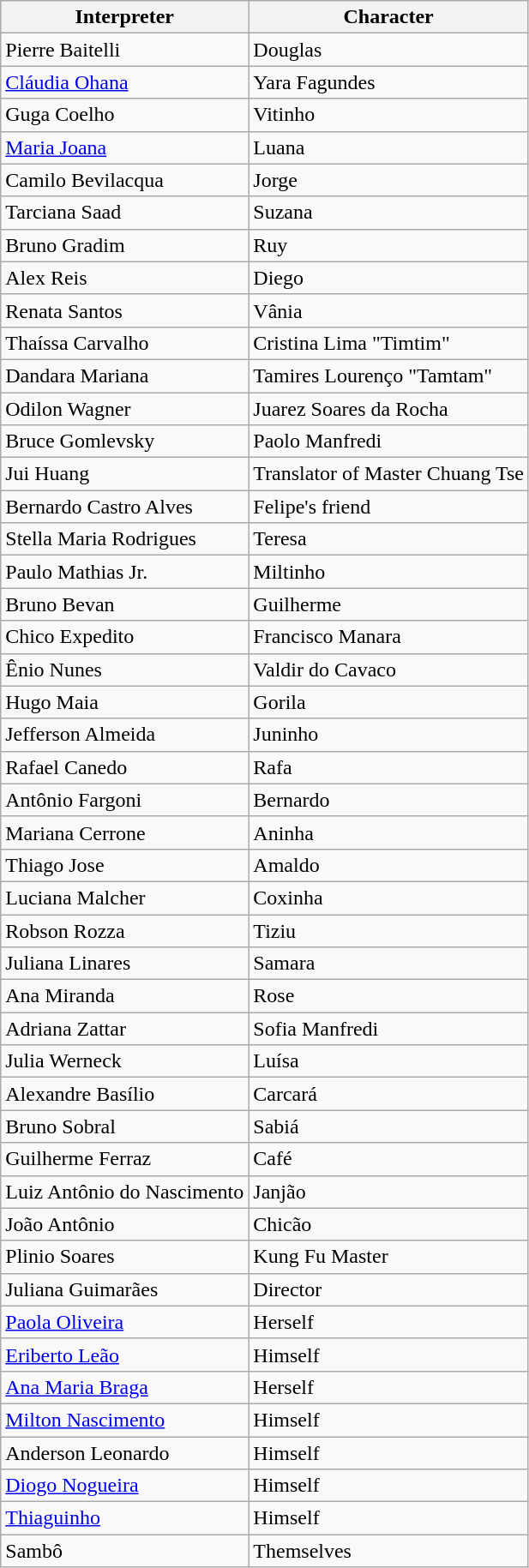<table class="wikitable">
<tr>
<th>Interpreter</th>
<th>Character</th>
</tr>
<tr>
<td>Pierre Baitelli</td>
<td>Douglas</td>
</tr>
<tr>
<td><a href='#'>Cláudia Ohana</a></td>
<td>Yara Fagundes</td>
</tr>
<tr>
<td>Guga Coelho</td>
<td>Vitinho</td>
</tr>
<tr>
<td><a href='#'>Maria Joana</a></td>
<td>Luana</td>
</tr>
<tr>
<td>Camilo Bevilacqua</td>
<td>Jorge</td>
</tr>
<tr>
<td>Tarciana Saad</td>
<td>Suzana</td>
</tr>
<tr>
<td>Bruno Gradim</td>
<td>Ruy</td>
</tr>
<tr>
<td>Alex Reis</td>
<td>Diego</td>
</tr>
<tr>
<td>Renata Santos</td>
<td>Vânia</td>
</tr>
<tr>
<td>Thaíssa Carvalho</td>
<td>Cristina Lima "Timtim"</td>
</tr>
<tr>
<td>Dandara Mariana</td>
<td>Tamires Lourenço "Tamtam"</td>
</tr>
<tr>
<td>Odilon Wagner</td>
<td>Juarez Soares da Rocha</td>
</tr>
<tr>
<td>Bruce Gomlevsky</td>
<td>Paolo Manfredi</td>
</tr>
<tr>
<td>Jui Huang</td>
<td>Translator of Master Chuang Tse</td>
</tr>
<tr>
<td>Bernardo Castro Alves</td>
<td>Felipe's friend</td>
</tr>
<tr>
<td>Stella Maria Rodrigues</td>
<td>Teresa</td>
</tr>
<tr>
<td>Paulo Mathias Jr.</td>
<td>Miltinho</td>
</tr>
<tr>
<td>Bruno Bevan</td>
<td>Guilherme</td>
</tr>
<tr>
<td>Chico Expedito</td>
<td>Francisco Manara</td>
</tr>
<tr>
<td>Ênio Nunes</td>
<td>Valdir do Cavaco</td>
</tr>
<tr>
<td>Hugo Maia</td>
<td>Gorila</td>
</tr>
<tr>
<td>Jefferson Almeida</td>
<td>Juninho</td>
</tr>
<tr>
<td>Rafael Canedo</td>
<td>Rafa</td>
</tr>
<tr>
<td>Antônio Fargoni</td>
<td>Bernardo</td>
</tr>
<tr>
<td>Mariana Cerrone</td>
<td>Aninha</td>
</tr>
<tr>
<td>Thiago Jose</td>
<td>Amaldo</td>
</tr>
<tr>
<td>Luciana Malcher</td>
<td>Coxinha</td>
</tr>
<tr>
<td>Robson Rozza</td>
<td>Tiziu</td>
</tr>
<tr>
<td>Juliana Linares</td>
<td>Samara</td>
</tr>
<tr>
<td>Ana Miranda</td>
<td>Rose</td>
</tr>
<tr>
<td>Adriana Zattar</td>
<td>Sofia Manfredi</td>
</tr>
<tr>
<td>Julia Werneck</td>
<td>Luísa</td>
</tr>
<tr>
<td>Alexandre Basílio</td>
<td>Carcará</td>
</tr>
<tr>
<td>Bruno Sobral</td>
<td>Sabiá</td>
</tr>
<tr>
<td>Guilherme Ferraz</td>
<td>Café</td>
</tr>
<tr>
<td>Luiz Antônio do Nascimento</td>
<td>Janjão</td>
</tr>
<tr>
<td>João Antônio</td>
<td>Chicão</td>
</tr>
<tr>
<td>Plinio Soares</td>
<td>Kung Fu Master</td>
</tr>
<tr>
<td>Juliana Guimarães</td>
<td>Director</td>
</tr>
<tr>
<td><a href='#'>Paola Oliveira</a></td>
<td>Herself</td>
</tr>
<tr>
<td><a href='#'>Eriberto Leão</a></td>
<td>Himself</td>
</tr>
<tr>
<td><a href='#'>Ana Maria Braga</a></td>
<td>Herself</td>
</tr>
<tr>
<td><a href='#'>Milton Nascimento</a></td>
<td>Himself</td>
</tr>
<tr>
<td>Anderson Leonardo</td>
<td>Himself</td>
</tr>
<tr>
<td><a href='#'>Diogo Nogueira</a></td>
<td>Himself</td>
</tr>
<tr>
<td><a href='#'>Thiaguinho</a></td>
<td>Himself</td>
</tr>
<tr>
<td>Sambô</td>
<td>Themselves</td>
</tr>
</table>
